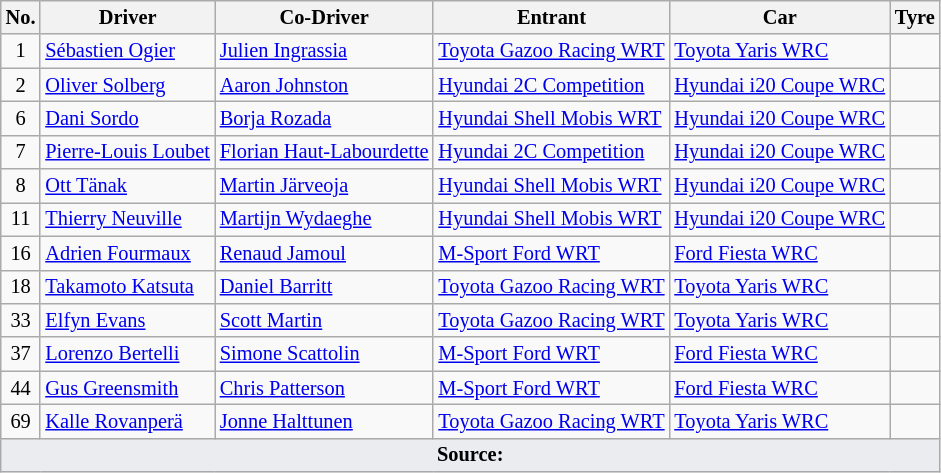<table class="wikitable" style="font-size: 85%;">
<tr>
<th>No.</th>
<th>Driver</th>
<th>Co-Driver</th>
<th>Entrant</th>
<th>Car</th>
<th>Tyre</th>
</tr>
<tr>
<td align="center">1</td>
<td> <a href='#'>Sébastien Ogier</a></td>
<td> <a href='#'>Julien Ingrassia</a></td>
<td> <a href='#'>Toyota Gazoo Racing WRT</a></td>
<td><a href='#'>Toyota Yaris WRC</a></td>
<td align="center"></td>
</tr>
<tr>
<td align="center">2</td>
<td> <a href='#'>Oliver Solberg</a></td>
<td> <a href='#'>Aaron Johnston</a></td>
<td> <a href='#'>Hyundai 2C Competition</a></td>
<td nowrap><a href='#'>Hyundai i20 Coupe WRC</a></td>
<td align="center"></td>
</tr>
<tr>
<td align="center">6</td>
<td> <a href='#'>Dani Sordo</a></td>
<td> <a href='#'>Borja Rozada</a></td>
<td> <a href='#'>Hyundai Shell Mobis WRT</a></td>
<td><a href='#'>Hyundai i20 Coupe WRC</a></td>
<td align="center"></td>
</tr>
<tr>
<td align="center">7</td>
<td nowrap> <a href='#'>Pierre-Louis Loubet</a></td>
<td> <a href='#'>Florian Haut-Labourdette</a></td>
<td> <a href='#'>Hyundai 2C Competition</a></td>
<td nowrap><a href='#'>Hyundai i20 Coupe WRC</a></td>
<td></td>
</tr>
<tr>
<td align="center">8</td>
<td> <a href='#'>Ott Tänak</a></td>
<td> <a href='#'>Martin Järveoja</a></td>
<td> <a href='#'>Hyundai Shell Mobis WRT</a></td>
<td nowrap><a href='#'>Hyundai i20 Coupe WRC</a></td>
<td align="center"></td>
</tr>
<tr>
<td align="center">11</td>
<td> <a href='#'>Thierry Neuville</a></td>
<td> <a href='#'>Martijn Wydaeghe</a></td>
<td> <a href='#'>Hyundai Shell Mobis WRT</a></td>
<td><a href='#'>Hyundai i20 Coupe WRC</a></td>
<td align="center"></td>
</tr>
<tr>
<td align="center">16</td>
<td> <a href='#'>Adrien Fourmaux</a></td>
<td> <a href='#'>Renaud Jamoul</a></td>
<td> <a href='#'>M-Sport Ford WRT</a></td>
<td><a href='#'>Ford Fiesta WRC</a></td>
<td align="center"></td>
</tr>
<tr>
<td align="center">18</td>
<td nowrap> <a href='#'>Takamoto Katsuta</a></td>
<td> <a href='#'>Daniel Barritt</a></td>
<td nowrap> <a href='#'>Toyota Gazoo Racing WRT</a></td>
<td><a href='#'>Toyota Yaris WRC</a></td>
<td align="center"></td>
</tr>
<tr>
<td align="center">33</td>
<td> <a href='#'>Elfyn Evans</a></td>
<td nowrap> <a href='#'>Scott Martin</a></td>
<td> <a href='#'>Toyota Gazoo Racing WRT</a></td>
<td><a href='#'>Toyota Yaris WRC</a></td>
<td align="center"></td>
</tr>
<tr>
<td align="center">37</td>
<td> <a href='#'>Lorenzo Bertelli</a></td>
<td> <a href='#'>Simone Scattolin</a></td>
<td> <a href='#'>M-Sport Ford WRT</a></td>
<td><a href='#'>Ford Fiesta WRC</a></td>
<td align="center"></td>
</tr>
<tr>
<td align="center">44</td>
<td nowrap> <a href='#'>Gus Greensmith</a></td>
<td> <a href='#'>Chris Patterson</a></td>
<td> <a href='#'>M-Sport Ford WRT</a></td>
<td nowrap><a href='#'>Ford Fiesta WRC</a></td>
<td align="center"></td>
</tr>
<tr>
<td align="center">69</td>
<td> <a href='#'>Kalle Rovanperä</a></td>
<td nowrap> <a href='#'>Jonne Halttunen</a></td>
<td> <a href='#'>Toyota Gazoo Racing WRT</a></td>
<td><a href='#'>Toyota Yaris WRC</a></td>
<td align="center"></td>
</tr>
<tr>
<td colspan="6" style="background-color:#EAECF0;text-align:center"><strong>Source:</strong></td>
</tr>
</table>
